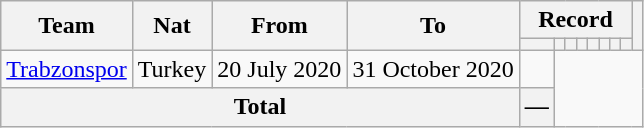<table class="wikitable" style="text-align: center">
<tr>
<th rowspan="2">Team</th>
<th rowspan="2">Nat</th>
<th rowspan="2">From</th>
<th rowspan="2">To</th>
<th colspan="8">Record</th>
<th rowspan=2></th>
</tr>
<tr>
<th></th>
<th></th>
<th></th>
<th></th>
<th></th>
<th></th>
<th></th>
<th></th>
</tr>
<tr>
<td align=left><a href='#'>Trabzonspor</a></td>
<td>Turkey</td>
<td align=left>20 July 2020</td>
<td align=left>31 October 2020<br></td>
<td></td>
</tr>
<tr>
<th colspan="4">Total<br></th>
<th>—</th>
</tr>
</table>
